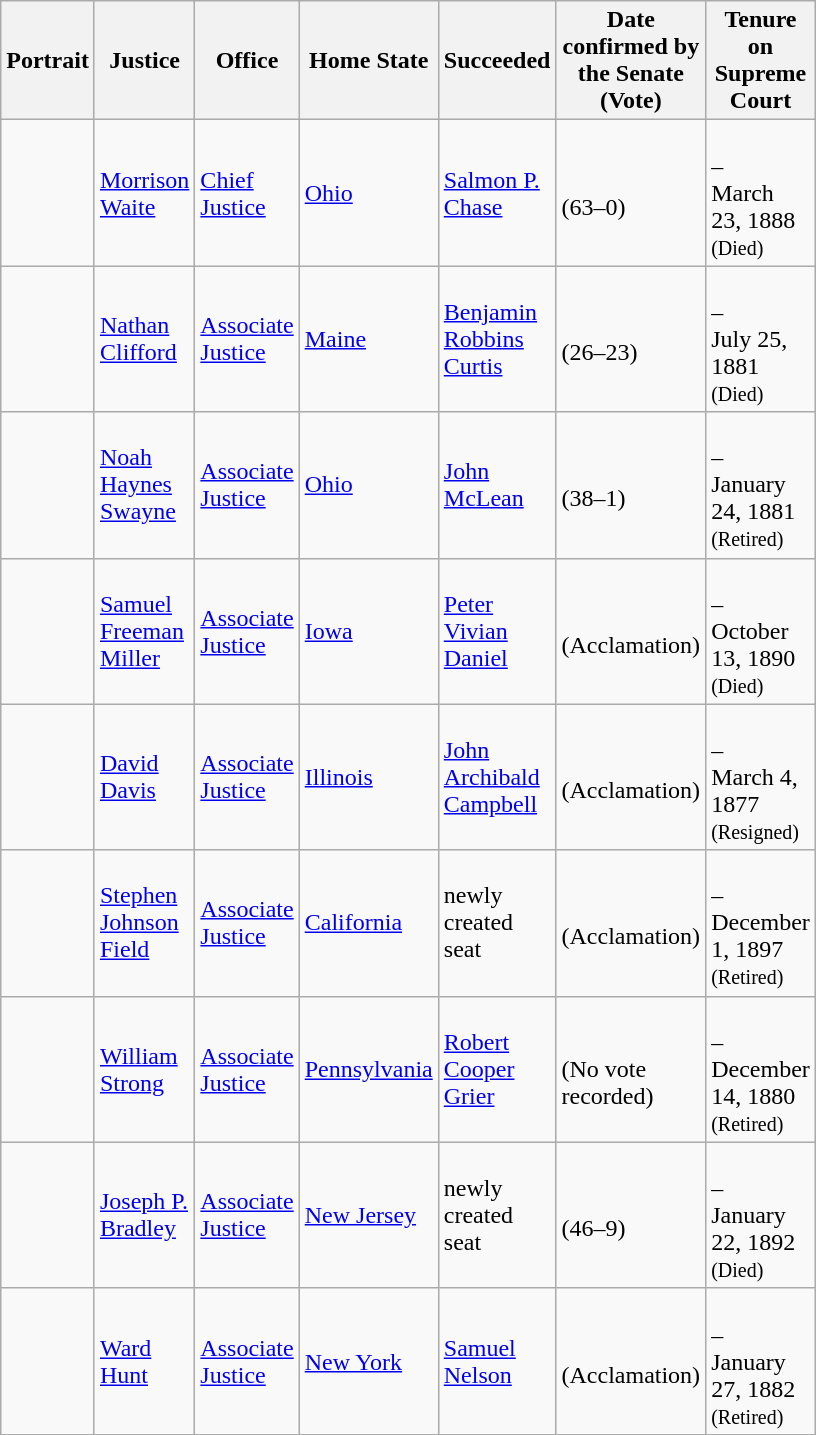<table class="wikitable sortable">
<tr>
<th scope="col" style="width: 10px;">Portrait</th>
<th scope="col" style="width: 10px;">Justice</th>
<th scope="col" style="width: 10px;">Office</th>
<th scope="col" style="width: 10px;">Home State</th>
<th scope="col" style="width: 10px;">Succeeded</th>
<th scope="col" style="width: 10px;">Date confirmed by the Senate<br>(Vote)</th>
<th scope="col" style="width: 10px;">Tenure on Supreme Court</th>
</tr>
<tr>
<td></td>
<td><a href='#'>Morrison Waite</a></td>
<td><a href='#'>Chief Justice</a></td>
<td><a href='#'>Ohio</a></td>
<td><a href='#'>Salmon P. Chase</a></td>
<td><br>(63–0)</td>
<td><br>–<br>March 23, 1888<br><small>(Died)</small></td>
</tr>
<tr>
<td></td>
<td><a href='#'>Nathan Clifford</a></td>
<td><a href='#'>Associate Justice</a></td>
<td><a href='#'>Maine</a></td>
<td><a href='#'>Benjamin Robbins Curtis</a></td>
<td><br>(26–23)</td>
<td><br>–<br>July 25, 1881<br><small>(Died)</small></td>
</tr>
<tr>
<td></td>
<td><a href='#'>Noah Haynes Swayne</a></td>
<td><a href='#'>Associate Justice</a></td>
<td><a href='#'>Ohio</a></td>
<td><a href='#'>John McLean</a></td>
<td><br>(38–1)</td>
<td><br>–<br>January 24, 1881<br><small>(Retired)</small></td>
</tr>
<tr>
<td></td>
<td><a href='#'>Samuel Freeman Miller</a></td>
<td><a href='#'>Associate Justice</a></td>
<td><a href='#'>Iowa</a></td>
<td><a href='#'>Peter Vivian Daniel</a></td>
<td><br>(Acclamation)</td>
<td><br>–<br>October 13, 1890<br><small>(Died)</small></td>
</tr>
<tr>
<td></td>
<td><a href='#'>David Davis</a></td>
<td><a href='#'>Associate Justice</a></td>
<td><a href='#'>Illinois</a></td>
<td><a href='#'>John Archibald Campbell</a></td>
<td><br>(Acclamation)</td>
<td><br>–<br>March 4, 1877<br><small>(Resigned)</small></td>
</tr>
<tr>
<td></td>
<td><a href='#'>Stephen Johnson Field</a></td>
<td><a href='#'>Associate Justice</a></td>
<td><a href='#'>California</a></td>
<td>newly created seat</td>
<td><br>(Acclamation)</td>
<td><br>–<br>December 1, 1897<br><small>(Retired)</small></td>
</tr>
<tr>
<td></td>
<td><a href='#'>William Strong</a></td>
<td><a href='#'>Associate Justice</a></td>
<td><a href='#'>Pennsylvania</a></td>
<td><a href='#'>Robert Cooper Grier</a></td>
<td><br>(No vote recorded)</td>
<td><br>–<br>December 14, 1880<br><small>(Retired)</small></td>
</tr>
<tr>
<td></td>
<td><a href='#'>Joseph P. Bradley</a></td>
<td><a href='#'>Associate Justice</a></td>
<td><a href='#'>New Jersey</a></td>
<td>newly created seat</td>
<td><br>(46–9)</td>
<td><br>–<br>January 22, 1892<br><small>(Died)</small></td>
</tr>
<tr>
<td></td>
<td><a href='#'>Ward Hunt</a></td>
<td><a href='#'>Associate Justice</a></td>
<td><a href='#'>New York</a></td>
<td><a href='#'>Samuel Nelson</a></td>
<td><br>(Acclamation)</td>
<td><br>–<br>January 27, 1882<br><small>(Retired)</small></td>
</tr>
<tr>
</tr>
</table>
